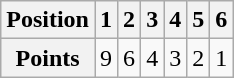<table class="wikitable">
<tr align="center">
<th><strong>Position</strong></th>
<th>1</th>
<th>2</th>
<th>3</th>
<th>4</th>
<th>5</th>
<th>6</th>
</tr>
<tr align="center">
<th><strong>Points</strong></th>
<td>9</td>
<td>6</td>
<td>4</td>
<td>3</td>
<td>2</td>
<td>1</td>
</tr>
</table>
